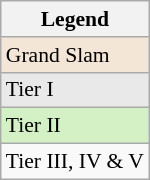<table class=wikitable style="font-size:90%">
<tr>
<th>Legend</th>
</tr>
<tr>
<td bgcolor=#f3e6d7>Grand Slam</td>
</tr>
<tr>
<td bgcolor=#e9e9e9>Tier I</td>
</tr>
<tr>
<td bgcolor=#d4f1c5>Tier II</td>
</tr>
<tr>
<td>Tier III, IV & V</td>
</tr>
</table>
